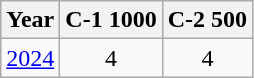<table class="wikitable" style="text-align:center;">
<tr>
<th>Year</th>
<th>C-1 1000</th>
<th>C-2 500</th>
</tr>
<tr>
<td><a href='#'>2024</a></td>
<td>4</td>
<td>4</td>
</tr>
</table>
